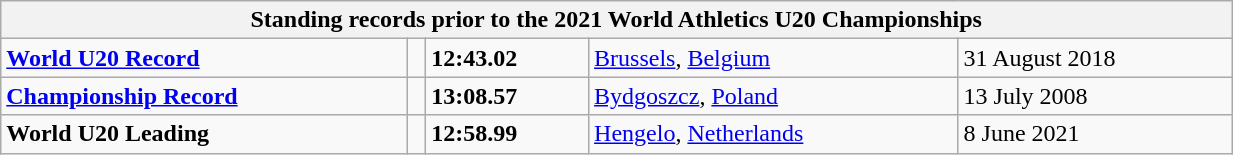<table class="wikitable" width=65%>
<tr>
<th colspan="5">Standing records prior to the 2021 World Athletics U20 Championships</th>
</tr>
<tr>
<td><strong><a href='#'>World U20 Record</a></strong></td>
<td></td>
<td><strong>12:43.02</strong></td>
<td><a href='#'>Brussels</a>, <a href='#'>Belgium</a></td>
<td>31 August 2018</td>
</tr>
<tr>
<td><strong><a href='#'>Championship Record</a></strong></td>
<td></td>
<td><strong>13:08.57</strong></td>
<td><a href='#'>Bydgoszcz</a>, <a href='#'>Poland</a></td>
<td>13 July 2008</td>
</tr>
<tr>
<td><strong>World U20 Leading</strong></td>
<td></td>
<td><strong>12:58.99</strong></td>
<td><a href='#'>Hengelo</a>, <a href='#'>Netherlands</a></td>
<td>8 June 2021</td>
</tr>
</table>
